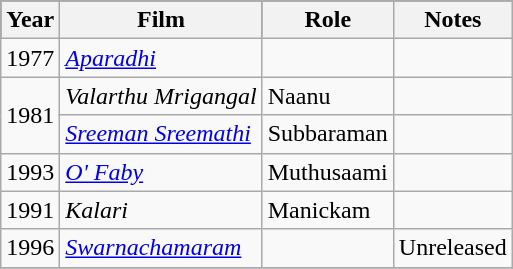<table class="wikitable sortable">
<tr style="background:#000;">
<th>Year</th>
<th>Film</th>
<th>Role</th>
<th>Notes</th>
</tr>
<tr>
<td>1977</td>
<td><em><a href='#'>Aparadhi</a></em></td>
<td></td>
<td></td>
</tr>
<tr>
<td rowspan="2">1981</td>
<td><em>Valarthu Mrigangal</em></td>
<td>Naanu</td>
<td></td>
</tr>
<tr>
<td><em><a href='#'>Sreeman Sreemathi</a></em></td>
<td>Subbaraman</td>
<td></td>
</tr>
<tr>
<td>1993</td>
<td><em><a href='#'>O' Faby</a></em></td>
<td>Muthusaami</td>
<td></td>
</tr>
<tr>
<td>1991</td>
<td><em>Kalari</em></td>
<td>Manickam</td>
<td></td>
</tr>
<tr>
<td>1996</td>
<td><em><a href='#'>Swarnachamaram</a></em></td>
<td></td>
<td>Unreleased</td>
</tr>
<tr>
</tr>
</table>
